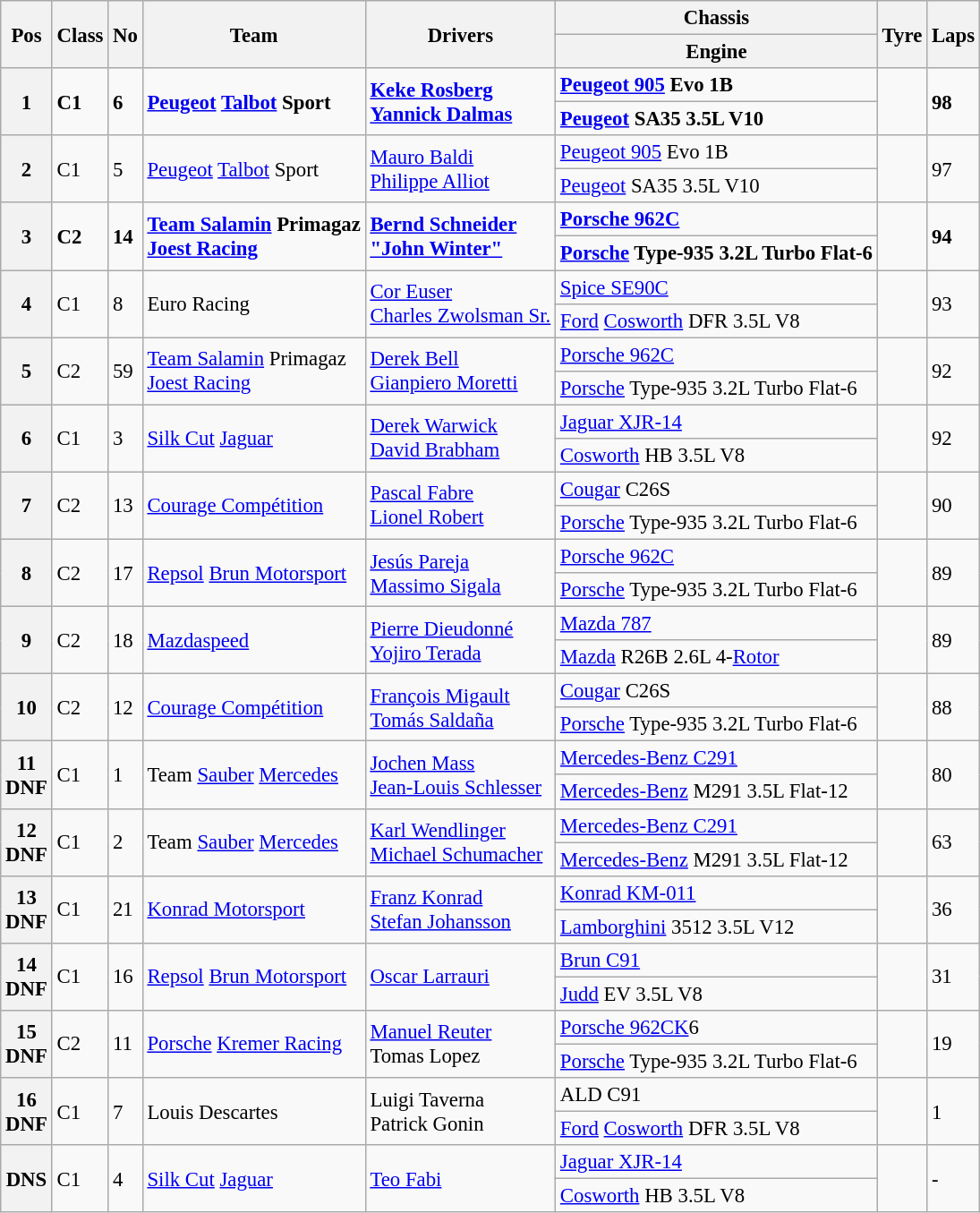<table class="wikitable" style="font-size: 95%;">
<tr>
<th rowspan=2>Pos</th>
<th rowspan=2>Class</th>
<th rowspan=2>No</th>
<th rowspan=2>Team</th>
<th rowspan=2>Drivers</th>
<th>Chassis</th>
<th rowspan=2>Tyre</th>
<th rowspan=2>Laps</th>
</tr>
<tr>
<th>Engine</th>
</tr>
<tr style="font-weight:bold">
<th rowspan=2>1</th>
<td rowspan=2>C1</td>
<td rowspan=2>6</td>
<td rowspan=2> <a href='#'>Peugeot</a> <a href='#'>Talbot</a> Sport</td>
<td rowspan=2> <a href='#'>Keke Rosberg</a><br> <a href='#'>Yannick Dalmas</a></td>
<td><a href='#'>Peugeot 905</a> Evo 1B</td>
<td rowspan=2></td>
<td rowspan=2>98</td>
</tr>
<tr style="font-weight:bold">
<td><a href='#'>Peugeot</a> SA35 3.5L V10</td>
</tr>
<tr>
<th rowspan=2>2</th>
<td rowspan=2>C1</td>
<td rowspan=2>5</td>
<td rowspan=2> <a href='#'>Peugeot</a> <a href='#'>Talbot</a> Sport</td>
<td rowspan=2> <a href='#'>Mauro Baldi</a><br> <a href='#'>Philippe Alliot</a></td>
<td><a href='#'>Peugeot 905</a> Evo 1B</td>
<td rowspan=2></td>
<td rowspan=2>97</td>
</tr>
<tr>
<td><a href='#'>Peugeot</a> SA35 3.5L V10</td>
</tr>
<tr style="font-weight:bold">
<th rowspan=2>3</th>
<td rowspan=2>C2</td>
<td rowspan=2>14</td>
<td rowspan=2> <a href='#'>Team Salamin</a> Primagaz<br> <a href='#'>Joest Racing</a></td>
<td rowspan=2> <a href='#'>Bernd Schneider</a><br> <a href='#'>"John Winter"</a></td>
<td><a href='#'>Porsche 962C</a></td>
<td rowspan=2></td>
<td rowspan=2>94</td>
</tr>
<tr style="font-weight:bold">
<td><a href='#'>Porsche</a> Type-935 3.2L Turbo Flat-6</td>
</tr>
<tr>
<th rowspan=2>4</th>
<td rowspan=2>C1</td>
<td rowspan=2>8</td>
<td rowspan=2> Euro Racing</td>
<td rowspan=2> <a href='#'>Cor Euser</a><br> <a href='#'>Charles Zwolsman Sr.</a></td>
<td><a href='#'>Spice SE90C</a></td>
<td rowspan=2></td>
<td rowspan=2>93</td>
</tr>
<tr>
<td><a href='#'>Ford</a> <a href='#'>Cosworth</a> DFR 3.5L V8</td>
</tr>
<tr>
<th rowspan=2>5</th>
<td rowspan=2>C2</td>
<td rowspan=2>59</td>
<td rowspan=2> <a href='#'>Team Salamin</a> Primagaz<br> <a href='#'>Joest Racing</a></td>
<td rowspan=2> <a href='#'>Derek Bell</a><br> <a href='#'>Gianpiero Moretti</a></td>
<td><a href='#'>Porsche 962C</a></td>
<td rowspan=2></td>
<td rowspan=2>92</td>
</tr>
<tr>
<td><a href='#'>Porsche</a> Type-935 3.2L Turbo Flat-6</td>
</tr>
<tr>
<th rowspan=2>6</th>
<td rowspan=2>C1</td>
<td rowspan=2>3</td>
<td rowspan=2> <a href='#'>Silk Cut</a> <a href='#'>Jaguar</a></td>
<td rowspan=2> <a href='#'>Derek Warwick</a><br> <a href='#'>David Brabham</a></td>
<td><a href='#'>Jaguar XJR-14</a></td>
<td rowspan=2></td>
<td rowspan=2>92</td>
</tr>
<tr>
<td><a href='#'>Cosworth</a> HB 3.5L V8</td>
</tr>
<tr>
<th rowspan=2>7</th>
<td rowspan=2>C2</td>
<td rowspan=2>13</td>
<td rowspan=2> <a href='#'>Courage Compétition</a></td>
<td rowspan=2> <a href='#'>Pascal Fabre</a><br> <a href='#'>Lionel Robert</a></td>
<td><a href='#'>Cougar</a> C26S</td>
<td rowspan=2></td>
<td rowspan=2>90</td>
</tr>
<tr>
<td><a href='#'>Porsche</a> Type-935 3.2L Turbo Flat-6</td>
</tr>
<tr>
<th rowspan=2>8</th>
<td rowspan=2>C2</td>
<td rowspan=2>17</td>
<td rowspan=2> <a href='#'>Repsol</a> <a href='#'>Brun Motorsport</a></td>
<td rowspan=2> <a href='#'>Jesús Pareja</a><br> <a href='#'>Massimo Sigala</a></td>
<td><a href='#'>Porsche 962C</a></td>
<td rowspan=2></td>
<td rowspan=2>89</td>
</tr>
<tr>
<td><a href='#'>Porsche</a> Type-935 3.2L Turbo Flat-6</td>
</tr>
<tr>
<th rowspan=2>9</th>
<td rowspan=2>C2</td>
<td rowspan=2>18</td>
<td rowspan=2> <a href='#'>Mazdaspeed</a></td>
<td rowspan=2> <a href='#'>Pierre Dieudonné</a><br> <a href='#'>Yojiro Terada</a></td>
<td><a href='#'>Mazda 787</a></td>
<td rowspan=2></td>
<td rowspan=2>89</td>
</tr>
<tr>
<td><a href='#'>Mazda</a> R26B 2.6L 4-<a href='#'>Rotor</a></td>
</tr>
<tr>
<th rowspan=2>10</th>
<td rowspan=2>C2</td>
<td rowspan=2>12</td>
<td rowspan=2> <a href='#'>Courage Compétition</a></td>
<td rowspan=2> <a href='#'>François Migault</a><br> <a href='#'>Tomás Saldaña</a></td>
<td><a href='#'>Cougar</a> C26S</td>
<td rowspan=2></td>
<td rowspan=2>88</td>
</tr>
<tr>
<td><a href='#'>Porsche</a> Type-935 3.2L Turbo Flat-6</td>
</tr>
<tr>
<th rowspan=2>11<br>DNF</th>
<td rowspan=2>C1</td>
<td rowspan=2>1</td>
<td rowspan=2> Team <a href='#'>Sauber</a> <a href='#'>Mercedes</a></td>
<td rowspan=2> <a href='#'>Jochen Mass</a><br> <a href='#'>Jean-Louis Schlesser</a></td>
<td><a href='#'>Mercedes-Benz C291</a></td>
<td rowspan=2></td>
<td rowspan=2>80</td>
</tr>
<tr>
<td><a href='#'>Mercedes-Benz</a> M291 3.5L Flat-12</td>
</tr>
<tr>
<th rowspan=2>12<br>DNF</th>
<td rowspan=2>C1</td>
<td rowspan=2>2</td>
<td rowspan=2> Team <a href='#'>Sauber</a> <a href='#'>Mercedes</a></td>
<td rowspan=2> <a href='#'>Karl Wendlinger</a><br> <a href='#'>Michael Schumacher</a></td>
<td><a href='#'>Mercedes-Benz C291</a></td>
<td rowspan=2></td>
<td rowspan=2>63</td>
</tr>
<tr>
<td><a href='#'>Mercedes-Benz</a> M291 3.5L Flat-12</td>
</tr>
<tr>
<th rowspan=2>13<br>DNF</th>
<td rowspan=2>C1</td>
<td rowspan=2>21</td>
<td rowspan=2> <a href='#'>Konrad Motorsport</a></td>
<td rowspan=2> <a href='#'>Franz Konrad</a><br> <a href='#'>Stefan Johansson</a></td>
<td><a href='#'>Konrad KM-011</a></td>
<td rowspan=2></td>
<td rowspan=2>36</td>
</tr>
<tr>
<td><a href='#'>Lamborghini</a> 3512 3.5L V12</td>
</tr>
<tr>
<th rowspan=2>14<br>DNF</th>
<td rowspan=2>C1</td>
<td rowspan=2>16</td>
<td rowspan=2> <a href='#'>Repsol</a> <a href='#'>Brun Motorsport</a></td>
<td rowspan=2> <a href='#'>Oscar Larrauri</a></td>
<td><a href='#'>Brun C91</a></td>
<td rowspan=2></td>
<td rowspan=2>31</td>
</tr>
<tr>
<td><a href='#'>Judd</a> EV 3.5L V8</td>
</tr>
<tr>
<th rowspan=2>15<br>DNF</th>
<td rowspan=2>C2</td>
<td rowspan=2>11</td>
<td rowspan=2> <a href='#'>Porsche</a> <a href='#'>Kremer Racing</a></td>
<td rowspan=2> <a href='#'>Manuel Reuter</a><br> Tomas Lopez</td>
<td><a href='#'>Porsche 962CK</a>6</td>
<td rowspan=2></td>
<td rowspan=2>19</td>
</tr>
<tr>
<td><a href='#'>Porsche</a> Type-935 3.2L Turbo Flat-6</td>
</tr>
<tr>
<th rowspan=2>16<br>DNF</th>
<td rowspan=2>C1</td>
<td rowspan=2>7</td>
<td rowspan=2> Louis Descartes</td>
<td rowspan=2> Luigi Taverna<br> Patrick Gonin</td>
<td>ALD C91</td>
<td rowspan=2></td>
<td rowspan=2>1</td>
</tr>
<tr>
<td><a href='#'>Ford</a> <a href='#'>Cosworth</a> DFR 3.5L V8</td>
</tr>
<tr>
<th rowspan=2>DNS</th>
<td rowspan=2>C1</td>
<td rowspan=2>4</td>
<td rowspan=2> <a href='#'>Silk Cut</a> <a href='#'>Jaguar</a></td>
<td rowspan=2> <a href='#'>Teo Fabi</a></td>
<td><a href='#'>Jaguar XJR-14</a></td>
<td rowspan=2></td>
<td rowspan=2>-</td>
</tr>
<tr>
<td><a href='#'>Cosworth</a> HB 3.5L V8</td>
</tr>
</table>
